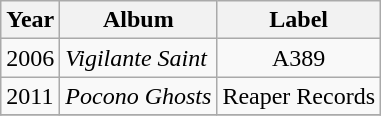<table class="wikitable">
<tr>
<th>Year</th>
<th>Album</th>
<th>Label</th>
</tr>
<tr>
<td>2006</td>
<td><em>Vigilante Saint</em></td>
<td style="text-align:center;">A389</td>
</tr>
<tr>
<td>2011</td>
<td><em>Pocono Ghosts</em></td>
<td style="text-align:center;">Reaper Records</td>
</tr>
<tr>
</tr>
</table>
